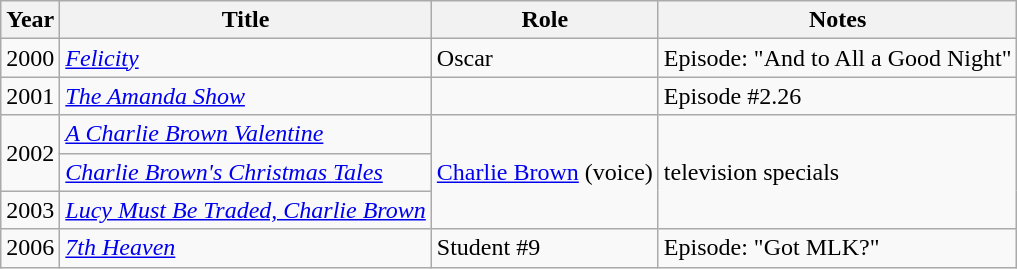<table class="wikitable">
<tr>
<th>Year</th>
<th>Title</th>
<th>Role</th>
<th>Notes</th>
</tr>
<tr>
<td>2000</td>
<td><em><a href='#'>Felicity</a></em></td>
<td>Oscar</td>
<td>Episode: "And to All a Good Night"</td>
</tr>
<tr>
<td>2001</td>
<td><em><a href='#'>The Amanda Show</a></em></td>
<td></td>
<td>Episode #2.26</td>
</tr>
<tr>
<td rowspan="2">2002</td>
<td><em><a href='#'>A Charlie Brown Valentine</a></em></td>
<td rowspan="3"><a href='#'>Charlie Brown</a> (voice)</td>
<td rowspan="3">television specials</td>
</tr>
<tr>
<td><em><a href='#'>Charlie Brown's Christmas Tales</a></em></td>
</tr>
<tr>
<td>2003</td>
<td><em><a href='#'>Lucy Must Be Traded, Charlie Brown</a></em></td>
</tr>
<tr>
<td>2006</td>
<td><em><a href='#'>7th Heaven</a></em></td>
<td>Student #9</td>
<td>Episode: "Got MLK?"</td>
</tr>
</table>
